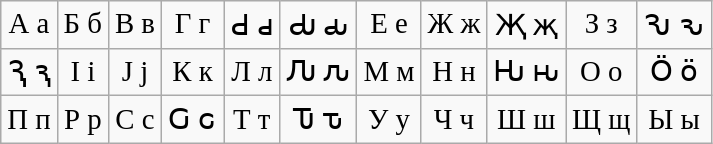<table class="wikitable" summary="Thirty-three letters of the Molodtsov alphabet, capital and small" cellpadding="4" style="font-size:larger; text-align:center;">
<tr>
<td>А а</td>
<td>Б б</td>
<td>В в</td>
<td>Г г</td>
<td>Ԁ ԁ</td>
<td>Ԃ ԃ</td>
<td>Е е</td>
<td>Ж ж</td>
<td>Җ җ</td>
<td>З з</td>
<td>Ԅ ԅ</td>
</tr>
<tr>
<td>Ԇ ԇ</td>
<td>І і</td>
<td>Ј ј</td>
<td>К к</td>
<td>Л л</td>
<td>Ԉ ԉ</td>
<td>М м</td>
<td>Н н</td>
<td>Ԋ ԋ</td>
<td>О о</td>
<td>Ӧ ӧ</td>
</tr>
<tr>
<td>П п</td>
<td>Р р</td>
<td>С с</td>
<td>Ԍ ԍ</td>
<td>Т т</td>
<td>Ԏ ԏ</td>
<td>У у</td>
<td>Ч ч</td>
<td>Ш ш</td>
<td>Щ щ</td>
<td>Ы ы</td>
</tr>
</table>
